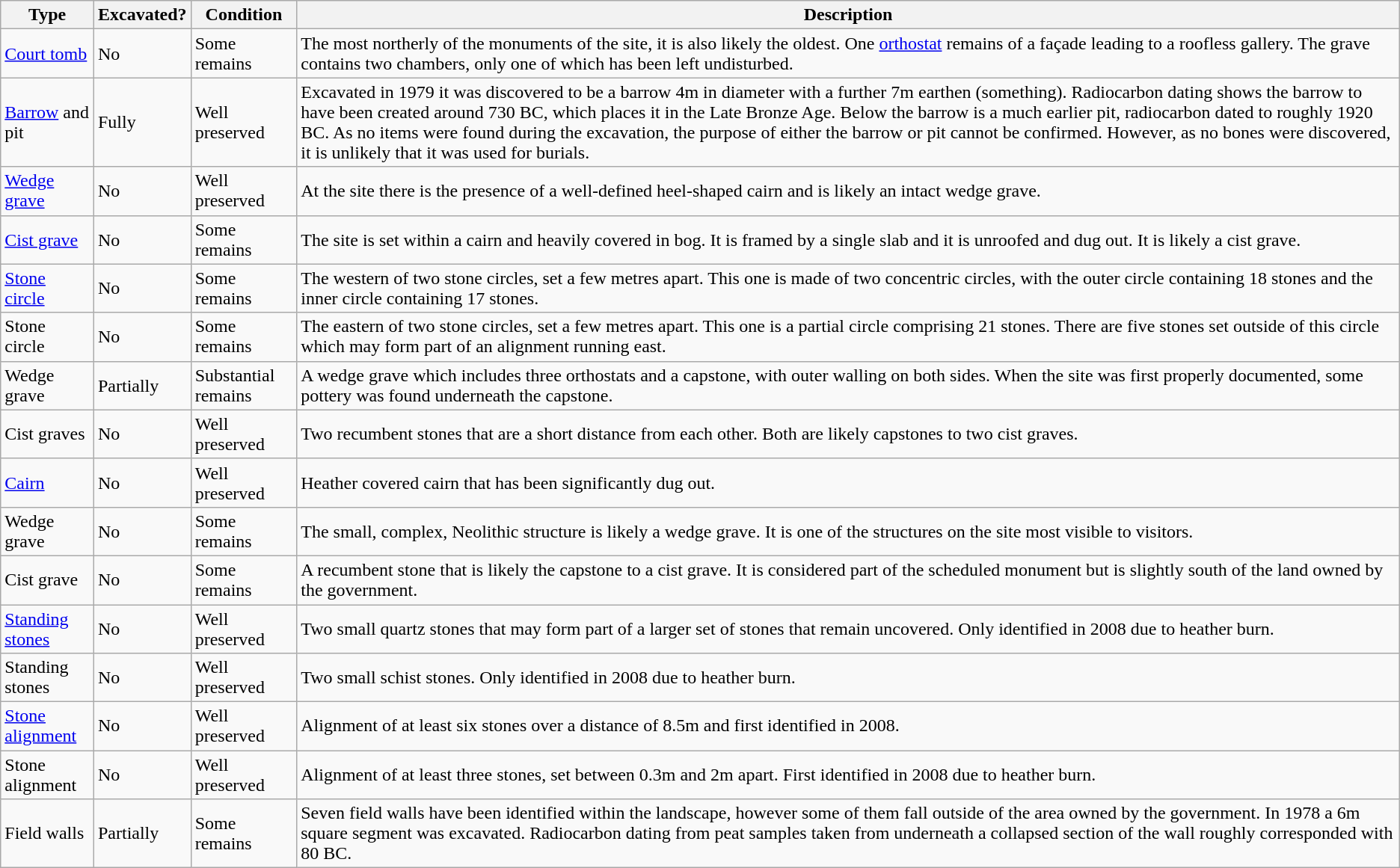<table class="wikitable sortable">
<tr>
<th>Type</th>
<th>Excavated?</th>
<th>Condition</th>
<th>Description</th>
</tr>
<tr>
<td><a href='#'>Court tomb</a></td>
<td>No</td>
<td>Some remains</td>
<td>The most northerly of the monuments of the site, it is also likely the oldest. One <a href='#'>orthostat</a> remains of a façade leading to a roofless gallery. The grave contains two chambers, only one of which has been left undisturbed.</td>
</tr>
<tr>
<td><a href='#'>Barrow</a> and pit</td>
<td>Fully</td>
<td>Well preserved</td>
<td>Excavated in 1979 it was discovered to be a barrow 4m in diameter with a further 7m earthen (something). Radiocarbon dating shows the barrow to have been created around 730 BC, which places it in the Late Bronze Age. Below the barrow is a much earlier pit, radiocarbon dated to roughly 1920 BC. As no items were found during the excavation, the purpose of either the barrow or pit cannot be confirmed. However, as no bones were discovered, it is unlikely that it was used for burials.</td>
</tr>
<tr>
<td><a href='#'>Wedge grave</a></td>
<td>No</td>
<td>Well preserved</td>
<td>At the site there is the presence of a well-defined heel-shaped cairn and is likely an intact wedge grave.</td>
</tr>
<tr>
<td><a href='#'>Cist grave</a></td>
<td>No</td>
<td>Some remains</td>
<td>The site is set within a cairn and heavily covered in bog. It is framed by a single slab and it is unroofed and dug out. It is likely a cist grave.</td>
</tr>
<tr>
<td><a href='#'>Stone circle</a></td>
<td>No</td>
<td>Some remains</td>
<td>The western of two stone circles, set a few metres apart. This one is made of two concentric circles, with the outer circle containing 18 stones and the inner circle containing 17 stones.</td>
</tr>
<tr>
<td>Stone circle</td>
<td>No</td>
<td>Some remains</td>
<td>The eastern of two stone circles, set a few metres apart. This one is a partial circle comprising 21 stones. There are five stones set outside of this circle which may form part of an alignment running east.</td>
</tr>
<tr>
<td>Wedge grave</td>
<td>Partially</td>
<td>Substantial remains</td>
<td>A wedge grave which includes three orthostats and a capstone, with outer walling on both sides. When the site was first properly documented, some pottery was found underneath the capstone.</td>
</tr>
<tr>
<td>Cist graves</td>
<td>No</td>
<td>Well preserved</td>
<td>Two recumbent stones that are a short distance from each other. Both are likely capstones to two cist graves.</td>
</tr>
<tr>
<td><a href='#'>Cairn</a></td>
<td>No</td>
<td>Well preserved</td>
<td>Heather covered cairn that has been significantly dug out.</td>
</tr>
<tr>
<td>Wedge grave</td>
<td>No</td>
<td>Some remains</td>
<td>The small, complex, Neolithic structure is likely a wedge grave. It is one of the structures on the site most visible to visitors.</td>
</tr>
<tr>
<td>Cist grave</td>
<td>No</td>
<td>Some remains</td>
<td>A recumbent stone that is likely the capstone to a cist grave. It is considered part of the scheduled monument but is slightly south of the land owned by the government.</td>
</tr>
<tr>
<td><a href='#'>Standing stones</a></td>
<td>No</td>
<td>Well preserved</td>
<td>Two small quartz stones that may form part of a larger set of stones that remain uncovered. Only identified in 2008 due to heather burn.</td>
</tr>
<tr>
<td>Standing stones</td>
<td>No</td>
<td>Well preserved</td>
<td>Two small schist stones. Only identified in 2008 due to heather burn.</td>
</tr>
<tr>
<td><a href='#'>Stone alignment</a></td>
<td>No</td>
<td>Well preserved</td>
<td>Alignment of at least six stones over a distance of 8.5m and first identified in 2008.</td>
</tr>
<tr>
<td>Stone alignment</td>
<td>No</td>
<td>Well preserved</td>
<td>Alignment of at least three stones, set between 0.3m and 2m apart. First identified in 2008 due to heather burn.</td>
</tr>
<tr>
<td>Field walls</td>
<td>Partially</td>
<td>Some remains</td>
<td>Seven field walls have been identified within the landscape, however some of them fall outside of the area owned by the government. In 1978 a 6m square segment was excavated. Radiocarbon dating from peat samples taken from underneath a collapsed section of the wall roughly corresponded with 80 BC.</td>
</tr>
</table>
